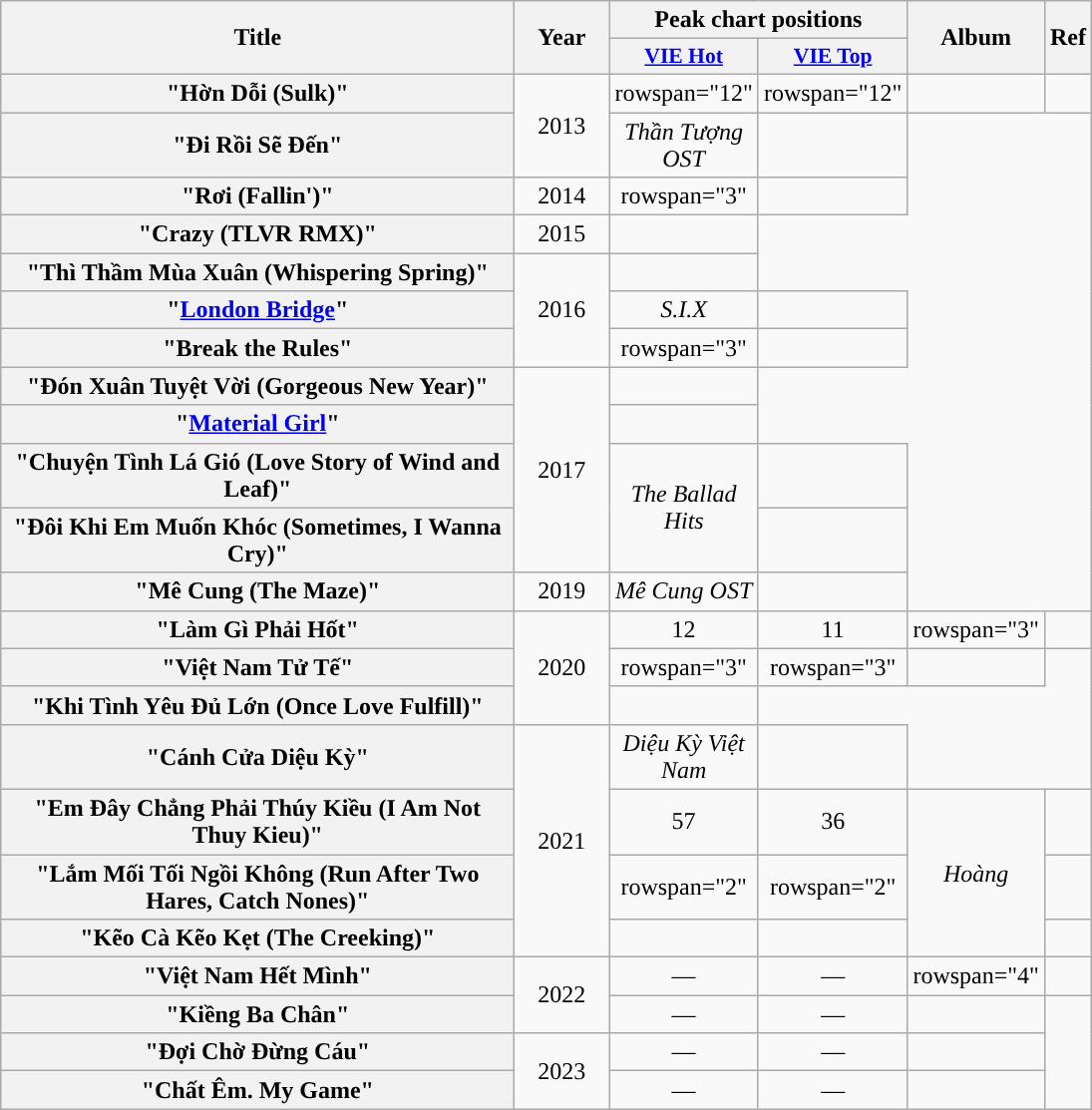<table class="wikitable plainrowheaders" border="1" style="text-align:center;">
<tr>
<th scope="col" style="width:21em;" rowspan="2">Title</th>
<th scope="col" style="width:3.5em;" rowspan="2">Year</th>
<th colspan="2”">Peak chart positions</th>
<th rowspan="2">Album</th>
<th scope="col" class="unsortable" rowspan="2">Ref</th>
</tr>
<tr>
<th style="width:3em;font-size:90%;"><a href='#'>VIE Hot</a><br></th>
<th style="width:3em;font-size:90%;"><a href='#'>VIE Top</a><br></th>
</tr>
<tr>
<th scope="row">"Hờn Dỗi (Sulk)" </th>
<td rowspan="2">2013</td>
<td>rowspan="12" </td>
<td>rowspan="12" </td>
<td></td>
<td></td>
</tr>
<tr>
<th scope="row">"Đi Rồi Sẽ Đến"</th>
<td><em>Thần Tượng OST</em></td>
<td></td>
</tr>
<tr>
<th scope="row">"Rơi (Fallin')" </th>
<td>2014</td>
<td>rowspan="3" </td>
<td></td>
</tr>
<tr>
<th scope="row">"Crazy (TLVR RMX)"</th>
<td>2015</td>
<td></td>
</tr>
<tr>
<th scope="row">"Thì Thầm Mùa Xuân (Whispering Spring)"</th>
<td rowspan="3">2016</td>
<td></td>
</tr>
<tr>
<th scope="row">"<a href='#'>London Bridge</a>"</th>
<td><em>S.I.X</em></td>
<td></td>
</tr>
<tr>
<th scope="row">"Break the Rules"</th>
<td>rowspan="3" </td>
<td></td>
</tr>
<tr>
<th scope="row">"Đón Xuân Tuyệt Vời (Gorgeous New Year)" </th>
<td rowspan="4">2017</td>
<td></td>
</tr>
<tr>
<th scope="row">"<a href='#'>Material Girl</a>"</th>
<td></td>
</tr>
<tr>
<th scope="row">"Chuyện Tình Lá Gió (Love Story of Wind and Leaf)"</th>
<td rowspan="2"><em>The Ballad Hits</em></td>
<td></td>
</tr>
<tr>
<th scope="row">"Đôi Khi Em Muốn Khóc (Sometimes, I Wanna Cry)"</th>
<td></td>
</tr>
<tr>
<th scope="row">"Mê Cung (The Maze)"</th>
<td>2019</td>
<td><em>Mê Cung OST</em></td>
<td><br></td>
</tr>
<tr>
<th scope="row">"Làm Gì Phải Hốt" </th>
<td rowspan="3">2020</td>
<td>12</td>
<td>11</td>
<td>rowspan="3" </td>
<td></td>
</tr>
<tr>
<th scope="row">"Việt Nam Tử Tế" </th>
<td>rowspan="3" </td>
<td>rowspan="3" </td>
<td></td>
</tr>
<tr>
<th scope="row">"Khi Tình Yêu Đủ Lớn (Once Love Fulfill)" </th>
<td></td>
</tr>
<tr>
<th scope="row">"Cánh Cửa Diệu Kỳ" </th>
<td rowspan="4">2021</td>
<td><em>Diệu Kỳ Việt Nam</em></td>
<td></td>
</tr>
<tr>
<th scope="row">"Em Đây Chẳng Phải Thúy Kiều (I Am Not Thuy Kieu)"</th>
<td>57</td>
<td>36</td>
<td rowspan="3"><em>Hoàng</em></td>
<td></td>
</tr>
<tr>
<th scope="row">"Lắm Mối Tối Ngồi Không (Run After Two Hares, Catch Nones)"</th>
<td>rowspan="2" </td>
<td>rowspan="2" </td>
<td></td>
</tr>
<tr>
<th scope="row">"Kẽo Cà Kẽo Kẹt (The Creeking)"</th>
<td></td>
</tr>
<tr>
<th scope="row">"Việt Nam Hết Mình" </th>
<td rowspan="2">2022</td>
<td>—</td>
<td>—</td>
<td>rowspan="4" </td>
<td></td>
</tr>
<tr>
<th scope="row">"Kiềng Ba Chân" </th>
<td>—</td>
<td>—</td>
<td></td>
</tr>
<tr>
<th scope="row">"Đợi Chờ Đừng Cáu" </th>
<td rowspan="2">2023</td>
<td>—</td>
<td>—</td>
<td></td>
</tr>
<tr>
<th scope="row">"Chất Êm. My Game" </th>
<td>—</td>
<td>—</td>
<td></td>
</tr>
</table>
